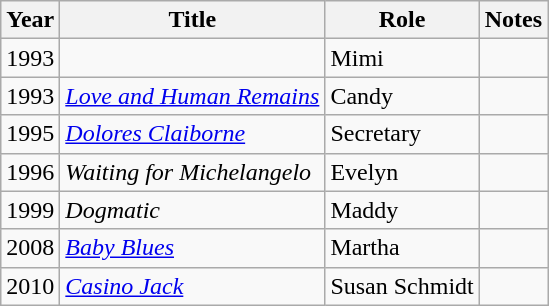<table class="wikitable sortable">
<tr>
<th>Year</th>
<th>Title</th>
<th>Role</th>
<th class="unsortable">Notes</th>
</tr>
<tr>
<td>1993</td>
<td><em></em></td>
<td>Mimi</td>
<td></td>
</tr>
<tr>
<td>1993</td>
<td><em><a href='#'>Love and Human Remains</a></em></td>
<td>Candy</td>
<td></td>
</tr>
<tr>
<td>1995</td>
<td><em><a href='#'>Dolores Claiborne</a></em></td>
<td>Secretary</td>
<td></td>
</tr>
<tr>
<td>1996</td>
<td><em>Waiting for Michelangelo</em></td>
<td>Evelyn</td>
<td></td>
</tr>
<tr>
<td>1999</td>
<td><em>Dogmatic</em></td>
<td>Maddy</td>
<td></td>
</tr>
<tr>
<td>2008</td>
<td><em><a href='#'>Baby Blues</a></em></td>
<td>Martha</td>
<td></td>
</tr>
<tr>
<td>2010</td>
<td><em><a href='#'>Casino Jack</a></em></td>
<td>Susan Schmidt</td>
<td></td>
</tr>
</table>
